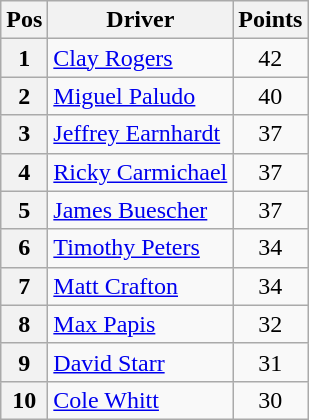<table class="wikitable sortable">
<tr>
<th>Pos</th>
<th>Driver</th>
<th>Points</th>
</tr>
<tr>
<th>1</th>
<td><a href='#'>Clay Rogers</a></td>
<td style="text-align:center;">42</td>
</tr>
<tr>
<th>2</th>
<td><a href='#'>Miguel Paludo</a></td>
<td style="text-align:center;">40</td>
</tr>
<tr>
<th>3</th>
<td><a href='#'>Jeffrey Earnhardt</a></td>
<td style="text-align:center;">37</td>
</tr>
<tr>
<th>4</th>
<td><a href='#'>Ricky Carmichael</a></td>
<td style="text-align:center;">37</td>
</tr>
<tr>
<th>5</th>
<td><a href='#'>James Buescher</a></td>
<td style="text-align:center;">37</td>
</tr>
<tr>
<th>6</th>
<td><a href='#'>Timothy Peters</a></td>
<td style="text-align:center;">34</td>
</tr>
<tr>
<th>7</th>
<td><a href='#'>Matt Crafton</a></td>
<td style="text-align:center;">34</td>
</tr>
<tr>
<th>8</th>
<td><a href='#'>Max Papis</a></td>
<td style="text-align:center;">32</td>
</tr>
<tr>
<th>9</th>
<td><a href='#'>David Starr</a></td>
<td style="text-align:center;">31</td>
</tr>
<tr>
<th>10</th>
<td><a href='#'>Cole Whitt</a></td>
<td style="text-align:center;">30</td>
</tr>
</table>
